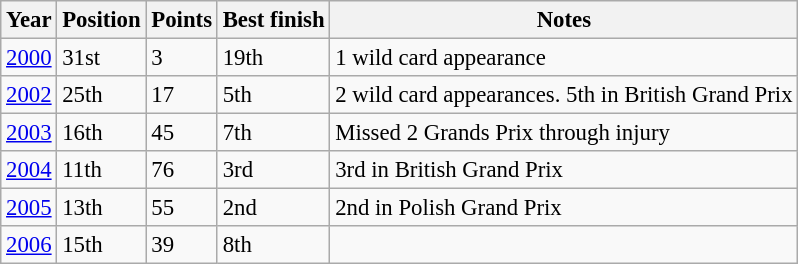<table class="wikitable" style="font-size: 95%;">
<tr>
<th>Year</th>
<th>Position</th>
<th>Points</th>
<th>Best finish</th>
<th>Notes</th>
</tr>
<tr>
<td><a href='#'>2000</a></td>
<td>31st</td>
<td>3</td>
<td>19th</td>
<td>1 wild card appearance</td>
</tr>
<tr>
<td><a href='#'>2002</a></td>
<td>25th</td>
<td>17</td>
<td>5th</td>
<td>2 wild card appearances. 5th in British Grand Prix</td>
</tr>
<tr>
<td><a href='#'>2003</a></td>
<td>16th</td>
<td>45</td>
<td>7th</td>
<td>Missed 2 Grands Prix through injury</td>
</tr>
<tr>
<td><a href='#'>2004</a></td>
<td>11th</td>
<td>76</td>
<td>3rd</td>
<td>3rd in British Grand Prix</td>
</tr>
<tr>
<td><a href='#'>2005</a></td>
<td>13th</td>
<td>55</td>
<td>2nd</td>
<td>2nd in Polish Grand Prix</td>
</tr>
<tr>
<td><a href='#'>2006</a></td>
<td>15th</td>
<td>39</td>
<td>8th</td>
<td></td>
</tr>
</table>
